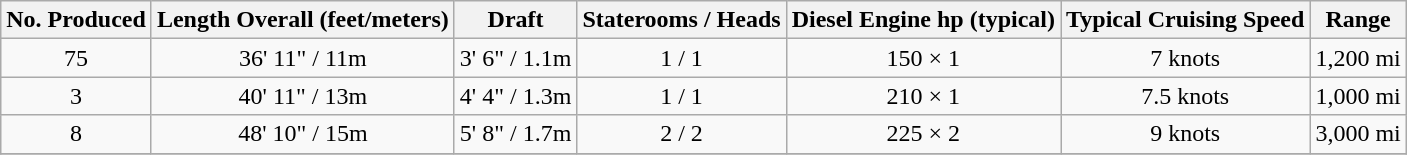<table class="wikitable sortable" style="text-align:center;">
<tr>
<th>No. Produced</th>
<th>Length Overall (feet/meters)</th>
<th>Draft</th>
<th>Staterooms / Heads</th>
<th>Diesel Engine hp (typical)</th>
<th>Typical Cruising Speed</th>
<th>Range</th>
</tr>
<tr>
<td>75</td>
<td>36' 11" / 11m</td>
<td>3' 6" / 1.1m</td>
<td>1 / 1</td>
<td>150 × 1</td>
<td>7 knots</td>
<td>1,200 mi</td>
</tr>
<tr>
<td>3</td>
<td>40' 11" / 13m</td>
<td>4' 4" / 1.3m</td>
<td>1 / 1</td>
<td>210 × 1</td>
<td>7.5 knots</td>
<td>1,000 mi</td>
</tr>
<tr>
<td>8</td>
<td>48' 10" / 15m</td>
<td>5' 8" / 1.7m</td>
<td>2 / 2</td>
<td>225 × 2</td>
<td>9 knots</td>
<td>3,000 mi</td>
</tr>
<tr>
</tr>
</table>
